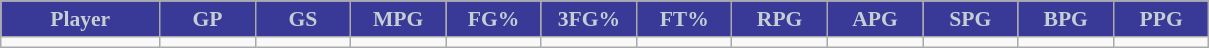<table class="wikitable sortable" style="font-size: 90%">
<tr>
<th style="background:#393997;color:#c5ced4;" width="10%">Player</th>
<th style="background:#393997;color:#c5ced4;" width="6%">GP</th>
<th style="background:#393997;color:#c5ced4;" width="6%">GS</th>
<th style="background:#393997;color:#c5ced4;" width="6%">MPG</th>
<th style="background:#393997;color:#c5ced4;" width="6%">FG%</th>
<th style="background:#393997;color:#c5ced4;" width="6%">3FG%</th>
<th style="background:#393997;color:#c5ced4;" width="6%">FT%</th>
<th style="background:#393997;color:#c5ced4;" width="6%">RPG</th>
<th style="background:#393997;color:#c5ced4;" width="6%">APG</th>
<th style="background:#393997;color:#c5ced4;" width="6%">SPG</th>
<th style="background:#393997;color:#c5ced4;" width="6%">BPG</th>
<th style="background:#393997;color:#c5ced4;" width="6%">PPG</th>
</tr>
<tr>
<td></td>
<td></td>
<td></td>
<td></td>
<td></td>
<td></td>
<td></td>
<td></td>
<td></td>
<td></td>
<td></td>
<td></td>
</tr>
</table>
